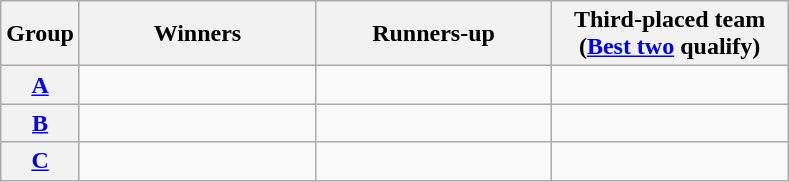<table class=wikitable>
<tr>
<th>Group</th>
<th width="150">Winners</th>
<th width="150">Runners-up</th>
<th width="150">Third-placed team<br>(<a href='#'>Best two</a> qualify)</th>
</tr>
<tr>
<th><a href='#'>A</a></th>
<td></td>
<td></td>
<td></td>
</tr>
<tr>
<th><a href='#'>B</a></th>
<td></td>
<td></td>
<td></td>
</tr>
<tr>
<th><a href='#'>C</a></th>
<td></td>
<td></td>
<td></td>
</tr>
</table>
